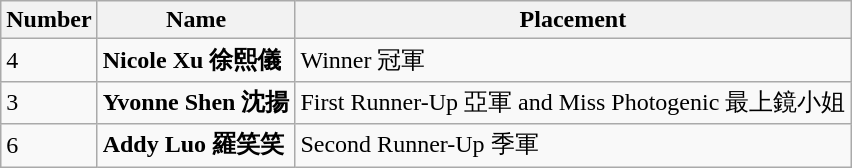<table class="wikitable">
<tr>
<th><strong>Number</strong></th>
<th><strong>Name</strong></th>
<th><strong>Placement</strong></th>
</tr>
<tr>
<td>4</td>
<td><strong>Nicole Xu 徐熙儀</strong></td>
<td>Winner 冠軍</td>
</tr>
<tr>
<td>3</td>
<td><strong>Yvonne Shen 沈揚</strong></td>
<td>First Runner-Up 亞軍 and Miss Photogenic 最上鏡小姐</td>
</tr>
<tr>
<td>6</td>
<td><strong>Addy Luo 羅笑笑</strong></td>
<td>Second Runner-Up 季軍</td>
</tr>
</table>
